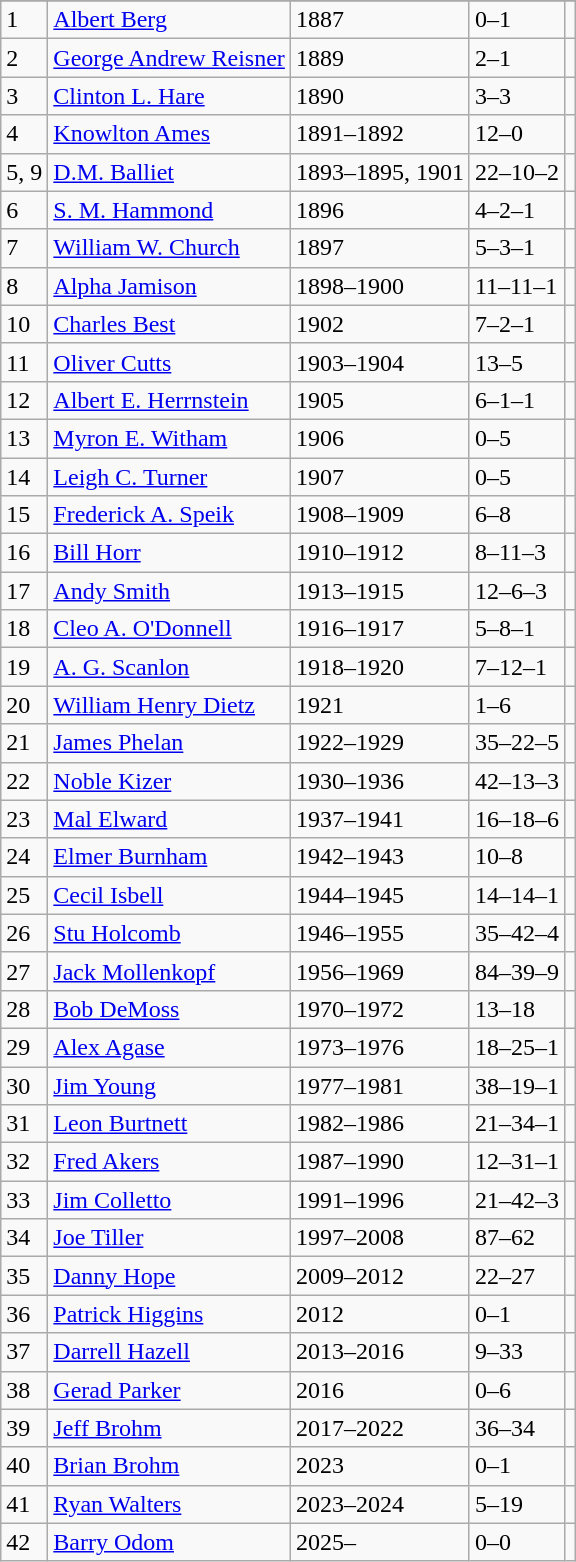<table class="wikitable">
<tr>
</tr>
<tr>
<td>1</td>
<td><a href='#'>Albert Berg</a></td>
<td>1887</td>
<td>0–1</td>
<td></td>
</tr>
<tr>
<td>2</td>
<td><a href='#'>George Andrew Reisner</a></td>
<td>1889</td>
<td>2–1</td>
<td></td>
</tr>
<tr>
<td>3</td>
<td><a href='#'>Clinton L. Hare</a></td>
<td>1890</td>
<td>3–3</td>
<td></td>
</tr>
<tr>
<td>4</td>
<td><a href='#'>Knowlton Ames</a></td>
<td>1891–1892</td>
<td>12–0</td>
<td></td>
</tr>
<tr>
<td>5, 9</td>
<td><a href='#'>D.M. Balliet</a></td>
<td>1893–1895, 1901</td>
<td>22–10–2</td>
<td></td>
</tr>
<tr>
<td>6</td>
<td><a href='#'>S. M. Hammond</a></td>
<td>1896</td>
<td>4–2–1</td>
<td></td>
</tr>
<tr>
<td>7</td>
<td><a href='#'>William W. Church</a></td>
<td>1897</td>
<td>5–3–1</td>
<td></td>
</tr>
<tr>
<td>8</td>
<td><a href='#'>Alpha Jamison</a></td>
<td>1898–1900</td>
<td>11–11–1</td>
<td></td>
</tr>
<tr>
<td>10</td>
<td><a href='#'>Charles Best</a></td>
<td>1902</td>
<td>7–2–1</td>
<td></td>
</tr>
<tr>
<td>11</td>
<td><a href='#'>Oliver Cutts</a></td>
<td>1903–1904</td>
<td>13–5</td>
<td></td>
</tr>
<tr>
<td>12</td>
<td><a href='#'>Albert E. Herrnstein</a></td>
<td>1905</td>
<td>6–1–1</td>
<td></td>
</tr>
<tr>
<td>13</td>
<td><a href='#'>Myron E. Witham</a></td>
<td>1906</td>
<td>0–5</td>
<td></td>
</tr>
<tr>
<td>14</td>
<td><a href='#'>Leigh C. Turner</a></td>
<td>1907</td>
<td>0–5</td>
<td></td>
</tr>
<tr>
<td>15</td>
<td><a href='#'>Frederick A. Speik</a></td>
<td>1908–1909</td>
<td>6–8</td>
<td></td>
</tr>
<tr>
<td>16</td>
<td><a href='#'>Bill Horr</a></td>
<td>1910–1912</td>
<td>8–11–3</td>
<td></td>
</tr>
<tr>
<td>17</td>
<td><a href='#'>Andy Smith</a></td>
<td>1913–1915</td>
<td>12–6–3</td>
<td></td>
</tr>
<tr>
<td>18</td>
<td><a href='#'>Cleo A. O'Donnell</a></td>
<td>1916–1917</td>
<td>5–8–1</td>
<td></td>
</tr>
<tr>
<td>19</td>
<td><a href='#'>A. G. Scanlon</a></td>
<td>1918–1920</td>
<td>7–12–1</td>
<td></td>
</tr>
<tr>
<td>20</td>
<td><a href='#'>William Henry Dietz</a></td>
<td>1921</td>
<td>1–6</td>
<td></td>
</tr>
<tr>
<td>21</td>
<td><a href='#'>James Phelan</a></td>
<td>1922–1929</td>
<td>35–22–5</td>
<td></td>
</tr>
<tr>
<td>22</td>
<td><a href='#'>Noble Kizer</a></td>
<td>1930–1936</td>
<td>42–13–3</td>
<td></td>
</tr>
<tr>
<td>23</td>
<td><a href='#'>Mal Elward</a></td>
<td>1937–1941</td>
<td>16–18–6</td>
<td></td>
</tr>
<tr>
<td>24</td>
<td><a href='#'>Elmer Burnham</a></td>
<td>1942–1943</td>
<td>10–8</td>
<td></td>
</tr>
<tr>
<td>25</td>
<td><a href='#'>Cecil Isbell</a></td>
<td>1944–1945</td>
<td>14–14–1</td>
<td></td>
</tr>
<tr>
<td>26</td>
<td><a href='#'>Stu Holcomb</a></td>
<td>1946–1955</td>
<td>35–42–4</td>
<td></td>
</tr>
<tr>
<td>27</td>
<td><a href='#'>Jack Mollenkopf</a></td>
<td>1956–1969</td>
<td>84–39–9</td>
<td></td>
</tr>
<tr>
<td>28</td>
<td><a href='#'>Bob DeMoss</a></td>
<td>1970–1972</td>
<td>13–18</td>
<td></td>
</tr>
<tr>
<td>29</td>
<td><a href='#'>Alex Agase</a></td>
<td>1973–1976</td>
<td>18–25–1</td>
<td></td>
</tr>
<tr>
<td>30</td>
<td><a href='#'>Jim Young</a></td>
<td>1977–1981</td>
<td>38–19–1</td>
<td></td>
</tr>
<tr>
<td>31</td>
<td><a href='#'>Leon Burtnett</a></td>
<td>1982–1986</td>
<td>21–34–1</td>
<td></td>
</tr>
<tr>
<td>32</td>
<td><a href='#'>Fred Akers</a></td>
<td>1987–1990</td>
<td>12–31–1</td>
<td></td>
</tr>
<tr>
<td>33</td>
<td><a href='#'>Jim Colletto</a></td>
<td>1991–1996</td>
<td>21–42–3</td>
<td></td>
</tr>
<tr>
<td>34</td>
<td><a href='#'>Joe Tiller</a></td>
<td>1997–2008</td>
<td>87–62</td>
<td></td>
</tr>
<tr>
<td>35</td>
<td><a href='#'>Danny Hope</a></td>
<td>2009–2012</td>
<td>22–27</td>
<td></td>
</tr>
<tr>
<td>36</td>
<td><a href='#'>Patrick Higgins</a></td>
<td>2012</td>
<td>0–1</td>
<td></td>
</tr>
<tr>
<td>37</td>
<td><a href='#'>Darrell Hazell</a></td>
<td>2013–2016</td>
<td>9–33</td>
<td></td>
</tr>
<tr>
<td>38</td>
<td><a href='#'>Gerad Parker</a></td>
<td>2016</td>
<td>0–6</td>
<td></td>
</tr>
<tr>
<td>39</td>
<td><a href='#'>Jeff Brohm</a></td>
<td>2017–2022</td>
<td>36–34</td>
<td></td>
</tr>
<tr>
<td>40</td>
<td><a href='#'>Brian Brohm</a></td>
<td>2023</td>
<td>0–1</td>
<td></td>
</tr>
<tr>
<td>41</td>
<td><a href='#'>Ryan Walters</a></td>
<td>2023–2024</td>
<td>5–19</td>
<td></td>
</tr>
<tr>
<td>42</td>
<td><a href='#'>Barry Odom</a></td>
<td>2025–</td>
<td>0–0</td>
<td></td>
</tr>
</table>
